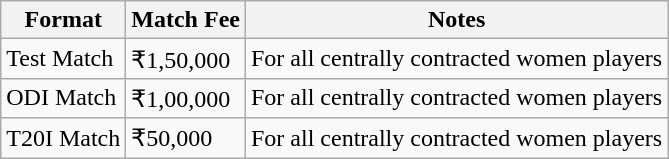<table class="wikitable">
<tr>
<th>Format</th>
<th>Match Fee</th>
<th>Notes</th>
</tr>
<tr>
<td>Test Match</td>
<td>₹1,50,000</td>
<td>For all centrally contracted women players</td>
</tr>
<tr>
<td>ODI Match</td>
<td>₹1,00,000</td>
<td>For all centrally contracted women players</td>
</tr>
<tr>
<td>T20I Match</td>
<td>₹50,000</td>
<td>For all centrally contracted women players</td>
</tr>
</table>
